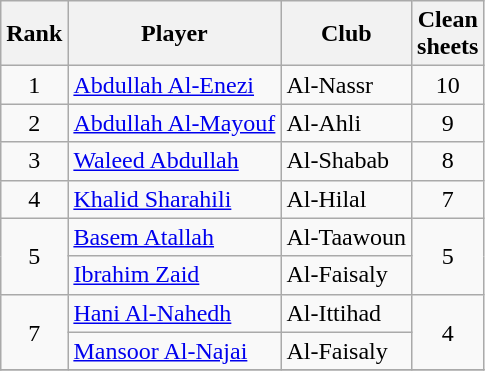<table class="wikitable" style="text-align:center">
<tr>
<th>Rank</th>
<th>Player</th>
<th>Club</th>
<th>Clean<br>sheets</th>
</tr>
<tr>
<td>1</td>
<td align="left"> <a href='#'>Abdullah Al-Enezi</a></td>
<td align="left">Al-Nassr</td>
<td>10</td>
</tr>
<tr>
<td>2</td>
<td align="left"> <a href='#'>Abdullah Al-Mayouf</a></td>
<td align="left">Al-Ahli</td>
<td>9</td>
</tr>
<tr>
<td>3</td>
<td align="left"> <a href='#'>Waleed Abdullah</a></td>
<td align="left">Al-Shabab</td>
<td>8</td>
</tr>
<tr>
<td>4</td>
<td align="left"> <a href='#'>Khalid Sharahili</a></td>
<td align="left">Al-Hilal</td>
<td>7</td>
</tr>
<tr>
<td rowspan=2>5</td>
<td align="left"> <a href='#'>Basem Atallah</a></td>
<td align="left">Al-Taawoun</td>
<td rowspan=2>5</td>
</tr>
<tr>
<td align="left"> <a href='#'>Ibrahim Zaid</a></td>
<td align="left">Al-Faisaly</td>
</tr>
<tr>
<td rowspan=2>7</td>
<td align="left"> <a href='#'>Hani Al-Nahedh</a></td>
<td align="left">Al-Ittihad</td>
<td rowspan=2>4</td>
</tr>
<tr>
<td align="left"> <a href='#'>Mansoor Al-Najai</a></td>
<td align="left">Al-Faisaly</td>
</tr>
<tr>
</tr>
</table>
